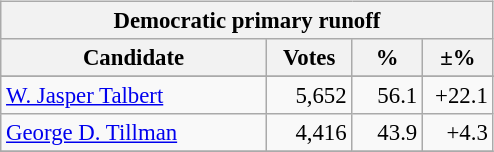<table class="wikitable" align="left" style="margin: 1em 1em 1em 0; font-size: 95%;">
<tr>
<th colspan="4">Democratic primary runoff</th>
</tr>
<tr>
<th colspan="1" style="width: 170px">Candidate</th>
<th style="width: 50px">Votes</th>
<th style="width: 40px">%</th>
<th style="width: 40px">±%</th>
</tr>
<tr>
</tr>
<tr>
<td><a href='#'>W. Jasper Talbert</a></td>
<td align="right">5,652</td>
<td align="right">56.1</td>
<td align="right">+22.1</td>
</tr>
<tr>
<td><a href='#'>George D. Tillman</a></td>
<td align="right">4,416</td>
<td align="right">43.9</td>
<td align="right">+4.3</td>
</tr>
<tr>
</tr>
</table>
